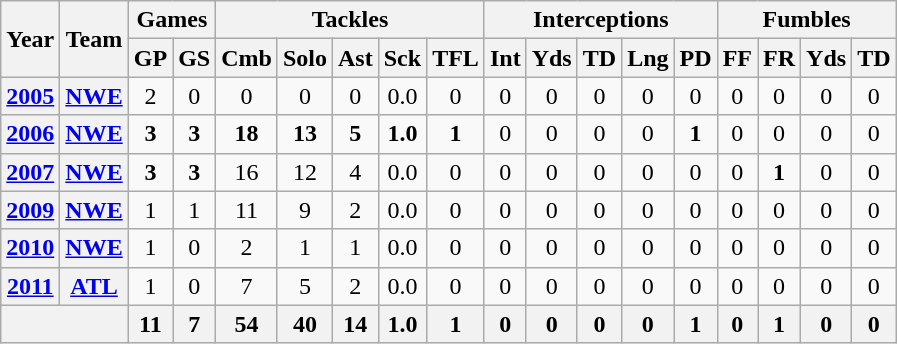<table class="wikitable" style="text-align:center">
<tr>
<th rowspan="2">Year</th>
<th rowspan="2">Team</th>
<th colspan="2">Games</th>
<th colspan="5">Tackles</th>
<th colspan="5">Interceptions</th>
<th colspan="4">Fumbles</th>
</tr>
<tr>
<th>GP</th>
<th>GS</th>
<th>Cmb</th>
<th>Solo</th>
<th>Ast</th>
<th>Sck</th>
<th>TFL</th>
<th>Int</th>
<th>Yds</th>
<th>TD</th>
<th>Lng</th>
<th>PD</th>
<th>FF</th>
<th>FR</th>
<th>Yds</th>
<th>TD</th>
</tr>
<tr>
<th><a href='#'>2005</a></th>
<th><a href='#'>NWE</a></th>
<td>2</td>
<td>0</td>
<td>0</td>
<td>0</td>
<td>0</td>
<td>0.0</td>
<td>0</td>
<td>0</td>
<td>0</td>
<td>0</td>
<td>0</td>
<td>0</td>
<td>0</td>
<td>0</td>
<td>0</td>
<td>0</td>
</tr>
<tr>
<th><a href='#'>2006</a></th>
<th><a href='#'>NWE</a></th>
<td><strong>3</strong></td>
<td><strong>3</strong></td>
<td><strong>18</strong></td>
<td><strong>13</strong></td>
<td><strong>5</strong></td>
<td><strong>1.0</strong></td>
<td><strong>1</strong></td>
<td>0</td>
<td>0</td>
<td>0</td>
<td>0</td>
<td><strong>1</strong></td>
<td>0</td>
<td>0</td>
<td>0</td>
<td>0</td>
</tr>
<tr>
<th><a href='#'>2007</a></th>
<th><a href='#'>NWE</a></th>
<td><strong>3</strong></td>
<td><strong>3</strong></td>
<td>16</td>
<td>12</td>
<td>4</td>
<td>0.0</td>
<td>0</td>
<td>0</td>
<td>0</td>
<td>0</td>
<td>0</td>
<td>0</td>
<td>0</td>
<td><strong>1</strong></td>
<td>0</td>
<td>0</td>
</tr>
<tr>
<th><a href='#'>2009</a></th>
<th><a href='#'>NWE</a></th>
<td>1</td>
<td>1</td>
<td>11</td>
<td>9</td>
<td>2</td>
<td>0.0</td>
<td>0</td>
<td>0</td>
<td>0</td>
<td>0</td>
<td>0</td>
<td>0</td>
<td>0</td>
<td>0</td>
<td>0</td>
<td>0</td>
</tr>
<tr>
<th><a href='#'>2010</a></th>
<th><a href='#'>NWE</a></th>
<td>1</td>
<td>0</td>
<td>2</td>
<td>1</td>
<td>1</td>
<td>0.0</td>
<td>0</td>
<td>0</td>
<td>0</td>
<td>0</td>
<td>0</td>
<td>0</td>
<td>0</td>
<td>0</td>
<td>0</td>
<td>0</td>
</tr>
<tr>
<th><a href='#'>2011</a></th>
<th><a href='#'>ATL</a></th>
<td>1</td>
<td>0</td>
<td>7</td>
<td>5</td>
<td>2</td>
<td>0.0</td>
<td>0</td>
<td>0</td>
<td>0</td>
<td>0</td>
<td>0</td>
<td>0</td>
<td>0</td>
<td>0</td>
<td>0</td>
<td>0</td>
</tr>
<tr>
<th colspan="2"></th>
<th>11</th>
<th>7</th>
<th>54</th>
<th>40</th>
<th>14</th>
<th>1.0</th>
<th>1</th>
<th>0</th>
<th>0</th>
<th>0</th>
<th>0</th>
<th>1</th>
<th>0</th>
<th>1</th>
<th>0</th>
<th>0</th>
</tr>
</table>
